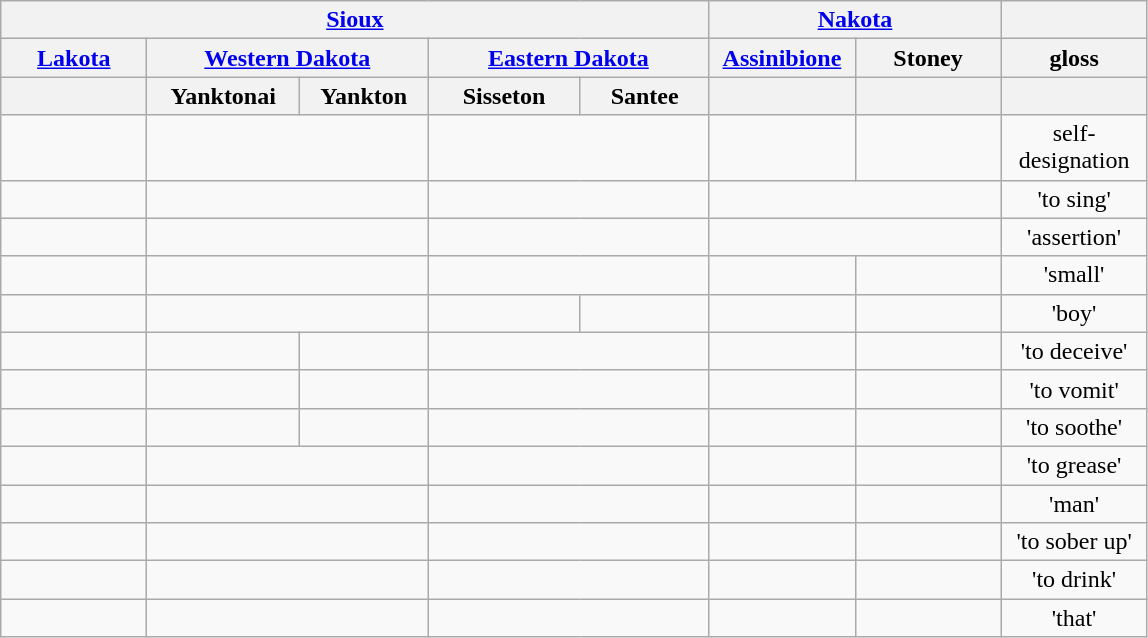<table class="wikitable">
<tr>
<th align="center" colspan="5" width="90"><a href='#'>Sioux</a></th>
<th colspan="2" align="center" width="90"><a href='#'>Nakota</a></th>
<th align="center" colspan="1" width="90"></th>
</tr>
<tr>
<th align="center" colspan="1" width="90"><a href='#'>Lakota</a></th>
<th align="center" colspan="2" width="180"><a href='#'>Western Dakota</a></th>
<th align="center" colspan="2" width="180"><a href='#'>Eastern Dakota</a></th>
<th align="center" colspan="1" width="90"><a href='#'>Assinibione</a></th>
<th align="center" colspan="1" width="90">Stoney</th>
<th align="center" colspan="1" width="90">gloss</th>
</tr>
<tr>
<th align="center"></th>
<th align="center">Yanktonai</th>
<th align="center">Yankton</th>
<th align="center">Sisseton</th>
<th align="center">Santee</th>
<th align="center"></th>
<th align="center"></th>
<th align="center"></th>
</tr>
<tr>
<td align="center"></td>
<td align="center" colspan="2"></td>
<td align="center" colspan="2"></td>
<td align="center"></td>
<td align="center"></td>
<td align="center">self-designation</td>
</tr>
<tr>
<td align="center"></td>
<td align="center" colspan="2"></td>
<td align="center" colspan="2"></td>
<td align="center" colspan="2"></td>
<td align="center">'to sing'</td>
</tr>
<tr>
<td align="center"></td>
<td align="center" colspan="2"></td>
<td align="center" colspan="2"></td>
<td align="center" colspan="2"></td>
<td align="center">'assertion'</td>
</tr>
<tr>
<td align="center"></td>
<td align="center" colspan="2"></td>
<td align="center" colspan="2"></td>
<td align="center"></td>
<td align="center"></td>
<td align="center">'small'</td>
</tr>
<tr>
<td align="center"></td>
<td align="center" colspan="2"></td>
<td align="center"></td>
<td align="center"></td>
<td align="center"></td>
<td align="center"></td>
<td align="center">'boy'</td>
</tr>
<tr>
<td align="center"></td>
<td align="center"></td>
<td align="center"></td>
<td align="center" colspan="2"></td>
<td align="center"></td>
<td align="center"></td>
<td align="center">'to deceive'</td>
</tr>
<tr>
<td align="center"></td>
<td align="center"></td>
<td align="center"></td>
<td align="center" colspan="2"></td>
<td align="center"></td>
<td align="center"></td>
<td align="center">'to vomit'</td>
</tr>
<tr>
<td align="center"></td>
<td align="center"></td>
<td align="center"></td>
<td align="center" colspan="2"></td>
<td align="center"></td>
<td align="center"></td>
<td align="center">'to soothe'</td>
</tr>
<tr>
<td align="center"></td>
<td align="center" colspan="2"></td>
<td align="center" colspan="2"></td>
<td align="center"></td>
<td align="center"></td>
<td align="center">'to grease'</td>
</tr>
<tr>
<td align="center"></td>
<td align="center" colspan="2"></td>
<td align="center" colspan="2"></td>
<td align="center"></td>
<td align="center"></td>
<td align="center">'man'</td>
</tr>
<tr>
<td align="center"></td>
<td align="center" colspan="2"></td>
<td align="center" colspan="2"></td>
<td align="center"></td>
<td align="center"></td>
<td align="center">'to sober up'</td>
</tr>
<tr>
<td align="center"></td>
<td align="center" colspan="2"></td>
<td align="center" colspan="2"></td>
<td align="center"></td>
<td align="center"></td>
<td align="center">'to drink'</td>
</tr>
<tr>
<td align="center"></td>
<td align="center" colspan="2"></td>
<td align="center" colspan="2"></td>
<td align="center"></td>
<td align="center"></td>
<td align="center">'that'</td>
</tr>
</table>
